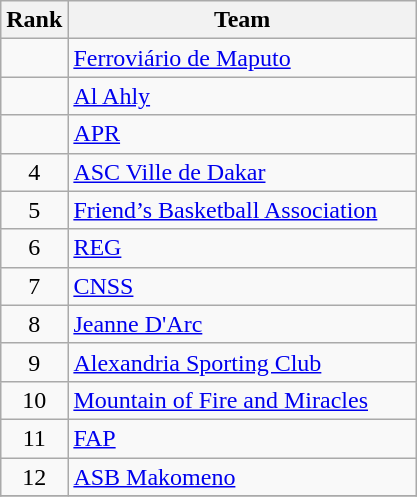<table class="wikitable">
<tr>
<th>Rank</th>
<th style="width: 225px;">Team</th>
</tr>
<tr>
<td style="text-align: center;"></td>
<td> <a href='#'>Ferroviário de Maputo</a></td>
</tr>
<tr>
<td style="text-align: center;"></td>
<td> <a href='#'>Al Ahly</a></td>
</tr>
<tr>
<td style="text-align: center;"></td>
<td> <a href='#'>APR</a></td>
</tr>
<tr>
<td style="text-align: center;">4</td>
<td> <a href='#'>ASC Ville de Dakar</a></td>
</tr>
<tr>
<td style="text-align: center;">5</td>
<td> <a href='#'>Friend’s Basketball Association</a></td>
</tr>
<tr>
<td style="text-align: center;">6</td>
<td> <a href='#'>REG</a></td>
</tr>
<tr>
<td style="text-align: center;">7</td>
<td> <a href='#'>CNSS</a></td>
</tr>
<tr>
<td style="text-align: center;">8</td>
<td> <a href='#'>Jeanne D'Arc</a></td>
</tr>
<tr>
<td style="text-align: center;">9</td>
<td> <a href='#'>Alexandria Sporting Club</a></td>
</tr>
<tr>
<td style="text-align: center;">10</td>
<td> <a href='#'>Mountain of Fire and Miracles</a></td>
</tr>
<tr>
<td style="text-align: center;">11</td>
<td> <a href='#'>FAP</a></td>
</tr>
<tr>
<td style="text-align: center;">12</td>
<td> <a href='#'>ASB Makomeno</a></td>
</tr>
<tr>
</tr>
</table>
